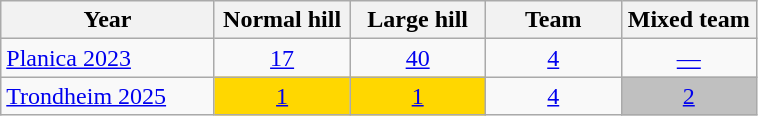<table class="wikitable" "text-align:center;">
<tr>
<th width=135px>Year</th>
<th width=83px>Normal hill</th>
<th width=83px>Large hill</th>
<th width=83px>Team </th>
<th width=83px>Mixed team</th>
</tr>
<tr align=center>
<td align=left> <a href='#'>Planica 2023</a></td>
<td><a href='#'>17</a></td>
<td><a href='#'>40</a></td>
<td><a href='#'>4</a></td>
<td><a href='#'>—</a></td>
</tr>
<tr align=center>
<td align=left> <a href='#'>Trondheim 2025</a></td>
<td bgcolor=gold><a href='#'>1</a></td>
<td bgcolor=gold><a href='#'>1</a></td>
<td><a href='#'>4</a></td>
<td bgcolor=silver><a href='#'>2</a></td>
</tr>
</table>
